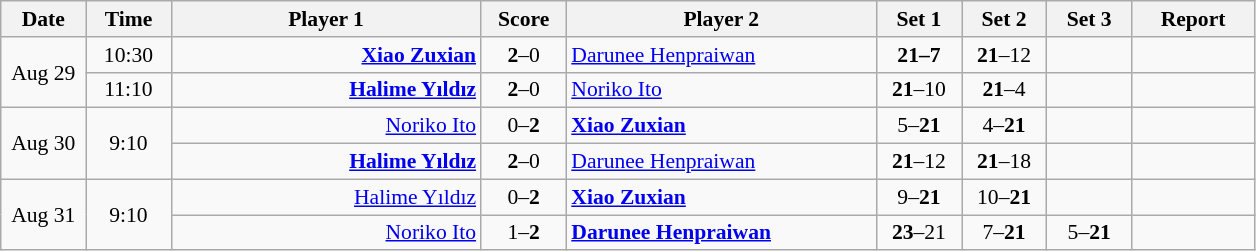<table class="nowrap wikitable" style="font-size:90%; text-align:center">
<tr>
<th width="50">Date</th>
<th width="50">Time</th>
<th width="200">Player 1</th>
<th width="50">Score</th>
<th width="200">Player 2</th>
<th width="50">Set 1</th>
<th width="50">Set 2</th>
<th width="50">Set 3</th>
<th width="75">Report</th>
</tr>
<tr>
<td rowspan="2">Aug 29</td>
<td>10:30</td>
<td align="right"><strong><a href='#'>Xiao Zuxian</a></strong> </td>
<td><strong>2</strong>–0</td>
<td align="left"> <a href='#'>Darunee Henpraiwan</a></td>
<td><strong>21–7</strong></td>
<td><strong>21</strong>–12</td>
<td></td>
<td></td>
</tr>
<tr>
<td>11:10</td>
<td align="right"><strong><a href='#'>Halime Yıldız</a></strong> </td>
<td><strong>2</strong>–0</td>
<td align="left"> <a href='#'>Noriko Ito</a></td>
<td><strong>21</strong>–10</td>
<td><strong>21</strong>–4</td>
<td></td>
<td></td>
</tr>
<tr>
<td rowspan="2">Aug 30</td>
<td rowspan="2">9:10</td>
<td align="right"><a href='#'>Noriko Ito</a> </td>
<td>0–<strong>2</strong></td>
<td align="left"><strong> <a href='#'>Xiao Zuxian</a></strong></td>
<td>5–<strong>21</strong></td>
<td>4–<strong>21</strong></td>
<td></td>
<td></td>
</tr>
<tr>
<td align="right"><strong><a href='#'>Halime Yıldız</a></strong> </td>
<td><strong>2</strong>–0</td>
<td align="left"> <a href='#'>Darunee Henpraiwan</a></td>
<td><strong>21</strong>–12</td>
<td><strong>21</strong>–18</td>
<td></td>
<td></td>
</tr>
<tr>
<td rowspan="2">Aug 31</td>
<td rowspan="2">9:10</td>
<td align="right"><a href='#'>Halime Yıldız</a> </td>
<td>0–<strong>2</strong></td>
<td align="left"><strong> <a href='#'>Xiao Zuxian</a></strong></td>
<td>9–<strong>21</strong></td>
<td>10–<strong>21</strong></td>
<td></td>
<td></td>
</tr>
<tr>
<td align="right"><a href='#'>Noriko Ito</a> </td>
<td>1–<strong>2</strong></td>
<td align="left"><strong> <a href='#'>Darunee Henpraiwan</a></strong></td>
<td><strong>23</strong>–21</td>
<td>7–<strong>21</strong></td>
<td>5–<strong>21</strong></td>
<td></td>
</tr>
</table>
